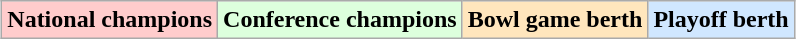<table class="wikitable" style="margin:1em auto;">
<tr>
<td bgcolor="#FFCCCC"><strong>National champions</strong></td>
<td bgcolor="#ddffdd"><strong>Conference champions</strong></td>
<td bgcolor="#ffe6bd"><strong>Bowl game berth</strong></td>
<td bgcolor="#d0e7ff"><strong>Playoff berth</strong></td>
</tr>
</table>
